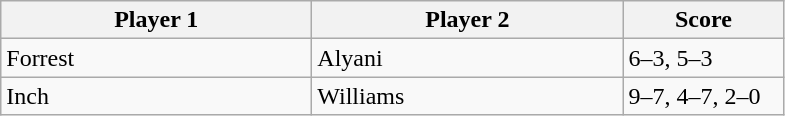<table class="wikitable" style="font-size: 100%">
<tr>
<th width=200>Player 1</th>
<th width=200>Player 2</th>
<th width=100>Score</th>
</tr>
<tr>
<td>Forrest</td>
<td>Alyani</td>
<td>6–3, 5–3</td>
</tr>
<tr>
<td>Inch</td>
<td>Williams</td>
<td>9–7, 4–7, 2–0</td>
</tr>
</table>
